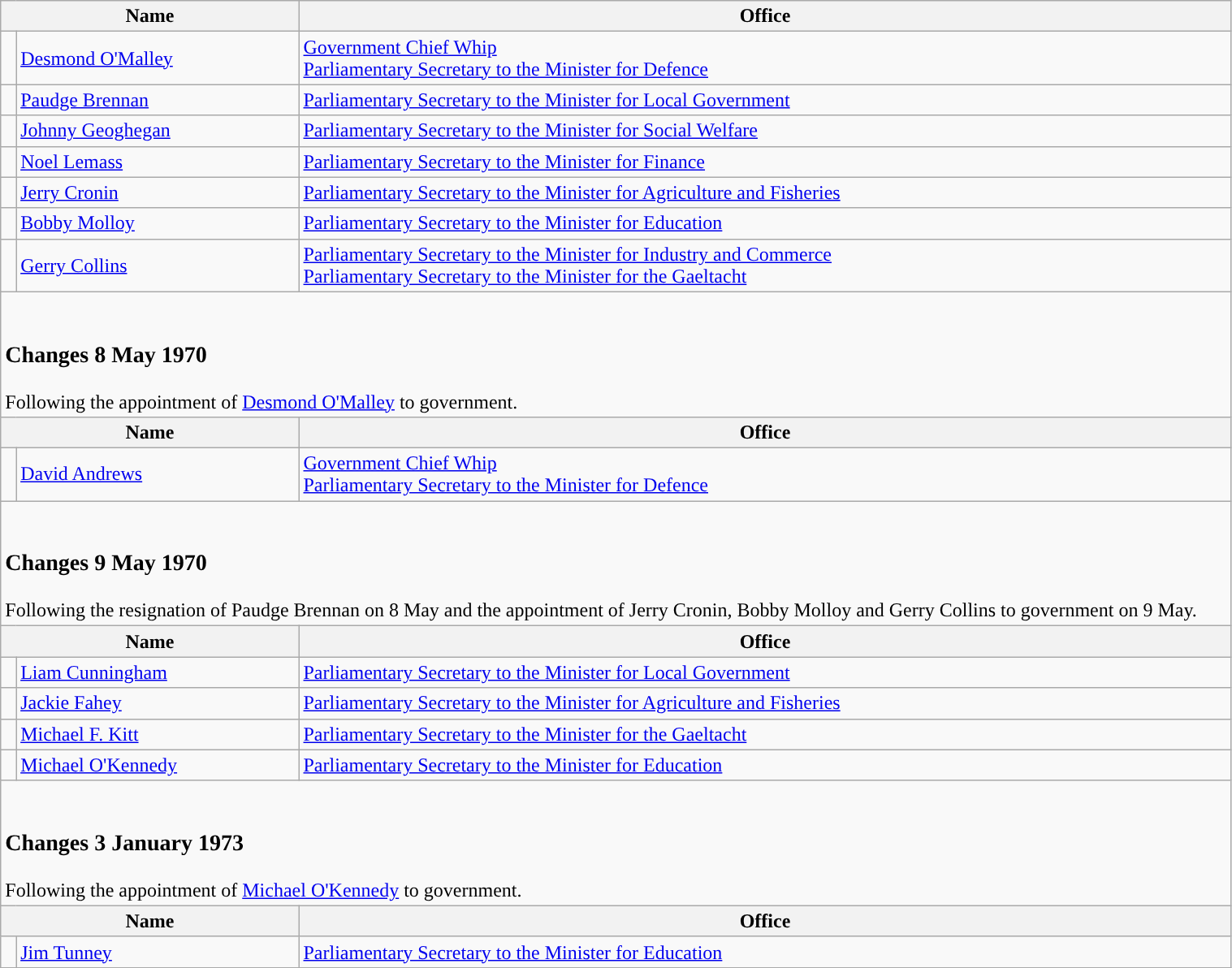<table class="wikitable" width=80%>
<tr>
<th colspan="2">Name</th>
<th>Office</th>
</tr>
<tr>
<td style="background-color: "></td>
<td><a href='#'>Desmond O'Malley</a></td>
<td><a href='#'>Government Chief Whip</a><br><a href='#'>Parliamentary Secretary to the Minister for Defence</a></td>
</tr>
<tr>
<td style="background-color: "></td>
<td><a href='#'>Paudge Brennan</a></td>
<td><a href='#'>Parliamentary Secretary to the Minister for Local Government</a></td>
</tr>
<tr>
<td style="background-color: "></td>
<td><a href='#'>Johnny Geoghegan</a></td>
<td><a href='#'>Parliamentary Secretary to the Minister for Social Welfare</a></td>
</tr>
<tr>
<td style="background-color: "></td>
<td><a href='#'>Noel Lemass</a></td>
<td><a href='#'>Parliamentary Secretary to the Minister for Finance</a></td>
</tr>
<tr>
<td style="background-color: "></td>
<td><a href='#'>Jerry Cronin</a></td>
<td><a href='#'>Parliamentary Secretary to the Minister for Agriculture and Fisheries</a></td>
</tr>
<tr>
<td style="background-color: "></td>
<td><a href='#'>Bobby Molloy</a></td>
<td><a href='#'>Parliamentary Secretary to the Minister for Education</a></td>
</tr>
<tr>
<td style="background-color: "></td>
<td><a href='#'>Gerry Collins</a></td>
<td><a href='#'>Parliamentary Secretary to the Minister for Industry and Commerce</a><br><a href='#'>Parliamentary Secretary to the Minister for the Gaeltacht</a></td>
</tr>
<tr>
<td colspan="3"><br><h3>Changes 8 May 1970</h3>Following the appointment of <a href='#'>Desmond O'Malley</a> to government.</td>
</tr>
<tr>
<th colspan="2">Name</th>
<th>Office</th>
</tr>
<tr>
<td style="background-color: "></td>
<td><a href='#'>David Andrews</a></td>
<td><a href='#'>Government Chief Whip</a><br><a href='#'>Parliamentary Secretary to the Minister for Defence</a></td>
</tr>
<tr>
<td colspan="3"><br><h3>Changes 9 May 1970</h3>Following the resignation of Paudge Brennan on 8 May and the appointment of Jerry Cronin, Bobby Molloy and Gerry Collins to government on 9 May.</td>
</tr>
<tr>
<th colspan="2">Name</th>
<th>Office</th>
</tr>
<tr>
<td style="background-color: "></td>
<td><a href='#'>Liam Cunningham</a></td>
<td><a href='#'>Parliamentary Secretary to the Minister for Local Government</a></td>
</tr>
<tr>
<td style="background-color: "></td>
<td><a href='#'>Jackie Fahey</a></td>
<td><a href='#'>Parliamentary Secretary to the Minister for Agriculture and Fisheries</a></td>
</tr>
<tr>
<td style="background-color: "></td>
<td><a href='#'>Michael F. Kitt</a></td>
<td><a href='#'>Parliamentary Secretary to the Minister for the Gaeltacht</a></td>
</tr>
<tr>
<td style="background-color: "></td>
<td><a href='#'>Michael O'Kennedy</a></td>
<td><a href='#'>Parliamentary Secretary to the Minister for Education</a></td>
</tr>
<tr>
<td colspan="3"><br><h3>Changes 3 January 1973</h3>Following the appointment of <a href='#'>Michael O'Kennedy</a> to government.</td>
</tr>
<tr>
<th colspan="2">Name</th>
<th>Office</th>
</tr>
<tr>
<td style="background-color: "></td>
<td><a href='#'>Jim Tunney</a></td>
<td><a href='#'>Parliamentary Secretary to the Minister for Education</a></td>
</tr>
</table>
